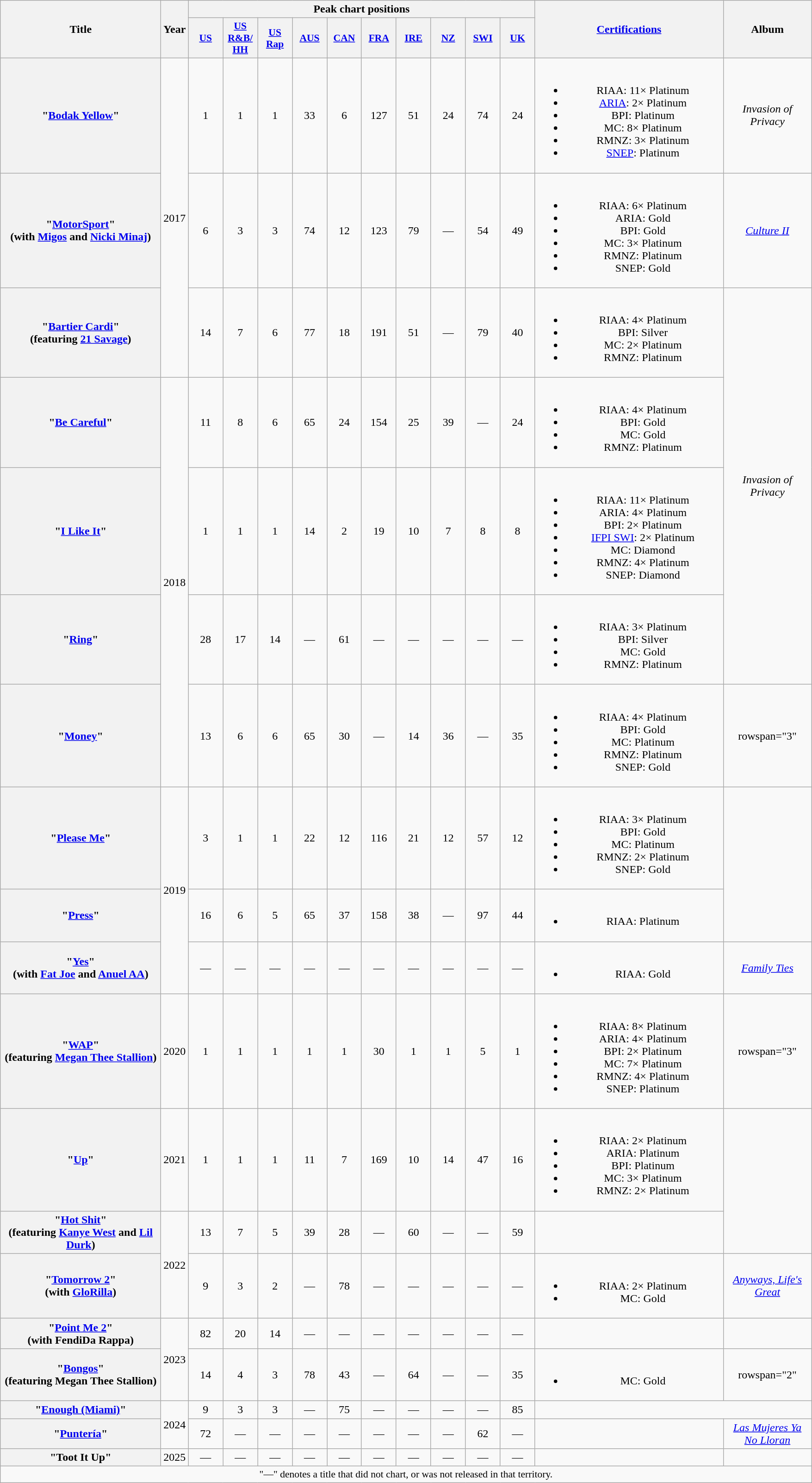<table class="wikitable plainrowheaders" style="text-align:center;">
<tr>
<th scope="col" rowspan="2" style="width:14em;">Title</th>
<th scope="col" rowspan="2" style="width:1em;">Year</th>
<th scope="col" colspan="10">Peak chart positions</th>
<th scope="col" rowspan="2" style="width:16.5em;"><a href='#'>Certifications</a></th>
<th scope="col" rowspan="2" style="width:7.5em;">Album</th>
</tr>
<tr>
<th scope="col" style="width:3em;font-size:90%;"><a href='#'>US</a><br></th>
<th scope="col" style="width:3em;font-size:90%;"><a href='#'>US<br>R&B/<br>HH</a><br></th>
<th scope="col" style="width:3em;font-size:90%;"><a href='#'>US<br>Rap</a><br></th>
<th scope="col" style="width:3em;font-size:90%;"><a href='#'>AUS</a><br></th>
<th scope="col" style="width:3em;font-size:90%;"><a href='#'>CAN</a><br></th>
<th scope="col" style="width:3em;font-size:90%;"><a href='#'>FRA</a><br></th>
<th scope="col" style="width:3em;font-size:90%;"><a href='#'>IRE</a><br></th>
<th scope="col" style="width:3em;font-size:90%;"><a href='#'>NZ</a><br></th>
<th scope="col" style="width:3em;font-size:90%;"><a href='#'>SWI</a><br></th>
<th scope="col" style="width:3em;font-size:90%;"><a href='#'>UK</a><br></th>
</tr>
<tr>
<th scope="row">"<a href='#'>Bodak Yellow</a>"</th>
<td rowspan="3">2017</td>
<td>1</td>
<td>1</td>
<td>1</td>
<td>33</td>
<td>6</td>
<td>127</td>
<td>51</td>
<td>24</td>
<td>74</td>
<td>24</td>
<td><br><ul><li>RIAA: 11× Platinum</li><li><a href='#'>ARIA</a>: 2× Platinum</li><li>BPI: Platinum</li><li>MC: 8× Platinum</li><li>RMNZ: 3× Platinum</li><li><a href='#'>SNEP</a>: Platinum</li></ul></td>
<td rowspan="1"><em>Invasion of Privacy</em></td>
</tr>
<tr>
<th scope="row">"<a href='#'>MotorSport</a>"<br><span>(with <a href='#'>Migos</a> and <a href='#'>Nicki Minaj</a>)</span></th>
<td>6</td>
<td>3</td>
<td>3</td>
<td>74</td>
<td>12</td>
<td>123</td>
<td>79</td>
<td>—</td>
<td>54</td>
<td>49</td>
<td><br><ul><li>RIAA: 6× Platinum</li><li>ARIA: Gold</li><li>BPI: Gold</li><li>MC: 3× Platinum</li><li>RMNZ: Platinum</li><li>SNEP: Gold</li></ul></td>
<td><em><a href='#'>Culture II</a></em></td>
</tr>
<tr>
<th scope="row">"<a href='#'>Bartier Cardi</a>"<br><span>(featuring <a href='#'>21 Savage</a>)</span></th>
<td>14</td>
<td>7</td>
<td>6</td>
<td>77</td>
<td>18</td>
<td>191</td>
<td>51</td>
<td>—</td>
<td>79</td>
<td>40</td>
<td><br><ul><li>RIAA: 4× Platinum</li><li>BPI: Silver</li><li>MC: 2× Platinum</li><li>RMNZ: Platinum</li></ul></td>
<td rowspan="4"><em>Invasion of Privacy</em></td>
</tr>
<tr>
<th scope="row">"<a href='#'>Be Careful</a>"</th>
<td rowspan="4">2018</td>
<td>11</td>
<td>8</td>
<td>6</td>
<td>65</td>
<td>24</td>
<td>154</td>
<td>25</td>
<td>39</td>
<td>—</td>
<td>24</td>
<td><br><ul><li>RIAA: 4× Platinum</li><li>BPI: Gold</li><li>MC: Gold</li><li>RMNZ: Platinum</li></ul></td>
</tr>
<tr>
<th scope="row">"<a href='#'>I Like It</a>"<br></th>
<td>1</td>
<td>1</td>
<td>1</td>
<td>14</td>
<td>2</td>
<td>19</td>
<td>10</td>
<td>7</td>
<td>8</td>
<td>8</td>
<td><br><ul><li>RIAA: 11× Platinum</li><li>ARIA: 4× Platinum</li><li>BPI: 2× Platinum</li><li><a href='#'>IFPI SWI</a>: 2× Platinum</li><li>MC: Diamond</li><li>RMNZ: 4× Platinum</li><li>SNEP: Diamond</li></ul></td>
</tr>
<tr>
<th scope="row">"<a href='#'>Ring</a>"<br></th>
<td>28</td>
<td>17</td>
<td>14</td>
<td>—</td>
<td>61</td>
<td>—</td>
<td>—</td>
<td>—</td>
<td>—</td>
<td>—</td>
<td><br><ul><li>RIAA: 3× Platinum</li><li>BPI: Silver</li><li>MC: Gold</li><li>RMNZ: Platinum</li></ul></td>
</tr>
<tr>
<th scope="row">"<a href='#'>Money</a>"</th>
<td>13</td>
<td>6</td>
<td>6</td>
<td>65</td>
<td>30</td>
<td>—</td>
<td>14</td>
<td>36</td>
<td>—</td>
<td>35</td>
<td><br><ul><li>RIAA: 4× Platinum</li><li>BPI: Gold</li><li>MC: Platinum</li><li>RMNZ: Platinum</li><li>SNEP: Gold</li></ul></td>
<td>rowspan="3" </td>
</tr>
<tr>
<th scope="row">"<a href='#'>Please Me</a>"<br></th>
<td rowspan="3">2019</td>
<td>3</td>
<td>1</td>
<td>1</td>
<td>22</td>
<td>12</td>
<td>116</td>
<td>21</td>
<td>12</td>
<td>57</td>
<td>12</td>
<td><br><ul><li>RIAA: 3× Platinum</li><li>BPI: Gold</li><li>MC: Platinum</li><li>RMNZ: 2× Platinum</li><li>SNEP: Gold</li></ul></td>
</tr>
<tr>
<th scope="row">"<a href='#'>Press</a>"</th>
<td>16</td>
<td>6</td>
<td>5</td>
<td>65</td>
<td>37</td>
<td>158</td>
<td>38</td>
<td>—</td>
<td>97</td>
<td>44</td>
<td><br><ul><li>RIAA: Platinum</li></ul></td>
</tr>
<tr>
<th scope="row">"<a href='#'>Yes</a>"<br><span>(with <a href='#'>Fat Joe</a> and <a href='#'>Anuel AA</a>)</span></th>
<td>—</td>
<td>—</td>
<td>—</td>
<td>—</td>
<td>—</td>
<td>—</td>
<td>—</td>
<td>—</td>
<td>—</td>
<td>—</td>
<td><br><ul><li>RIAA: Gold</li></ul></td>
<td><em><a href='#'>Family Ties</a></em></td>
</tr>
<tr>
<th scope="row">"<a href='#'>WAP</a>"<br><span>(featuring <a href='#'>Megan Thee Stallion</a>)</span></th>
<td>2020</td>
<td>1</td>
<td>1</td>
<td>1</td>
<td>1</td>
<td>1</td>
<td>30</td>
<td>1</td>
<td>1</td>
<td>5</td>
<td>1</td>
<td><br><ul><li>RIAA: 8× Platinum</li><li>ARIA: 4× Platinum</li><li>BPI: 2× Platinum</li><li>MC: 7× Platinum</li><li>RMNZ: 4× Platinum</li><li>SNEP: Platinum</li></ul></td>
<td>rowspan="3" </td>
</tr>
<tr>
<th scope="row">"<a href='#'>Up</a>"</th>
<td>2021</td>
<td>1</td>
<td>1</td>
<td>1</td>
<td>11</td>
<td>7</td>
<td>169</td>
<td>10</td>
<td>14</td>
<td>47</td>
<td>16</td>
<td><br><ul><li>RIAA: 2× Platinum</li><li>ARIA: Platinum</li><li>BPI: Platinum</li><li>MC: 3× Platinum</li><li>RMNZ: 2× Platinum</li></ul></td>
</tr>
<tr>
<th scope="row">"<a href='#'>Hot Shit</a>"<br><span>(featuring <a href='#'>Kanye West</a> and <a href='#'>Lil Durk</a>)</span></th>
<td rowspan="2">2022</td>
<td>13</td>
<td>7</td>
<td>5</td>
<td>39</td>
<td>28</td>
<td>—</td>
<td>60</td>
<td>—</td>
<td>—</td>
<td>59</td>
<td></td>
</tr>
<tr>
<th scope="row">"<a href='#'>Tomorrow 2</a>"<br><span>(with <a href='#'>GloRilla</a>)</span></th>
<td>9</td>
<td>3</td>
<td>2</td>
<td>—</td>
<td>78</td>
<td>—</td>
<td>—</td>
<td>—</td>
<td>—</td>
<td>—</td>
<td><br><ul><li>RIAA: 2× Platinum</li><li>MC: Gold</li></ul></td>
<td><em><a href='#'>Anyways, Life's Great</a></em></td>
</tr>
<tr>
<th scope="row">"<a href='#'>Point Me 2</a>"<br><span>(with FendiDa Rappa)</span></th>
<td rowspan="2">2023</td>
<td>82</td>
<td>20</td>
<td>14</td>
<td>—</td>
<td>—</td>
<td>—</td>
<td>—</td>
<td>—</td>
<td>—</td>
<td>—</td>
<td></td>
<td></td>
</tr>
<tr>
<th scope="row">"<a href='#'>Bongos</a>"<br><span>(featuring Megan Thee Stallion)</span></th>
<td>14</td>
<td>4</td>
<td>3</td>
<td>78</td>
<td>43</td>
<td>—</td>
<td>64</td>
<td>—</td>
<td>—</td>
<td>35</td>
<td><br><ul><li>MC: Gold</li></ul></td>
<td>rowspan="2" </td>
</tr>
<tr>
<th scope="row">"<a href='#'>Enough (Miami)</a>"</th>
<td rowspan="2">2024</td>
<td>9</td>
<td>3</td>
<td>3</td>
<td>—</td>
<td>75</td>
<td>—</td>
<td>—</td>
<td>—</td>
<td>—</td>
<td>85</td>
</tr>
<tr>
<th scope="row">"<a href='#'>Puntería</a>"<br></th>
<td>72</td>
<td>—</td>
<td>—</td>
<td>—</td>
<td>—</td>
<td>—</td>
<td>—</td>
<td>—</td>
<td>62</td>
<td>—</td>
<td></td>
<td><em><a href='#'>Las Mujeres Ya No Lloran</a></em></td>
</tr>
<tr>
<th scope="row">"Toot It Up"<br></th>
<td>2025</td>
<td>—</td>
<td>—</td>
<td>—</td>
<td>—</td>
<td>—</td>
<td>—</td>
<td>—</td>
<td>—</td>
<td>—</td>
<td>—</td>
<td></td>
<td></td>
</tr>
<tr>
<td colspan="15" style="font-size:90%">"—" denotes a title that did not chart, or was not released in that territory.</td>
</tr>
</table>
